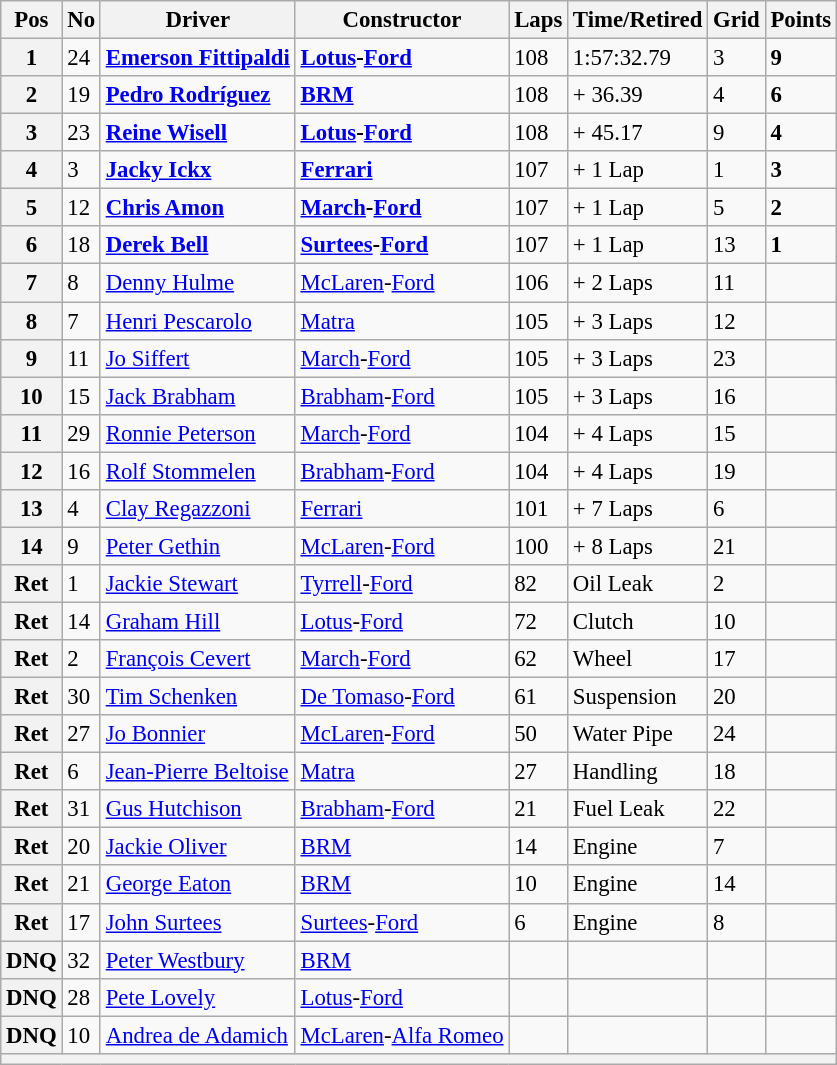<table class="wikitable" style="font-size: 95%;">
<tr>
<th>Pos</th>
<th>No</th>
<th>Driver</th>
<th>Constructor</th>
<th>Laps</th>
<th>Time/Retired</th>
<th>Grid</th>
<th>Points</th>
</tr>
<tr>
<th>1</th>
<td>24</td>
<td> <strong><a href='#'>Emerson Fittipaldi</a></strong></td>
<td><strong><a href='#'>Lotus</a>-<a href='#'>Ford</a></strong></td>
<td>108</td>
<td>1:57:32.79</td>
<td>3</td>
<td><strong>9</strong></td>
</tr>
<tr>
<th>2</th>
<td>19</td>
<td> <strong><a href='#'>Pedro Rodríguez</a></strong></td>
<td><strong><a href='#'>BRM</a></strong></td>
<td>108</td>
<td>+ 36.39</td>
<td>4</td>
<td><strong>6</strong></td>
</tr>
<tr>
<th>3</th>
<td>23</td>
<td> <strong><a href='#'>Reine Wisell</a></strong></td>
<td><strong><a href='#'>Lotus</a>-<a href='#'>Ford</a></strong></td>
<td>108</td>
<td>+ 45.17</td>
<td>9</td>
<td><strong>4</strong></td>
</tr>
<tr>
<th>4</th>
<td>3</td>
<td> <strong><a href='#'>Jacky Ickx</a></strong></td>
<td><strong><a href='#'>Ferrari</a></strong></td>
<td>107</td>
<td>+ 1 Lap</td>
<td>1</td>
<td><strong>3</strong></td>
</tr>
<tr>
<th>5</th>
<td>12</td>
<td> <strong><a href='#'>Chris Amon</a></strong></td>
<td><strong><a href='#'>March</a>-<a href='#'>Ford</a></strong></td>
<td>107</td>
<td>+ 1 Lap</td>
<td>5</td>
<td><strong>2</strong></td>
</tr>
<tr>
<th>6</th>
<td>18</td>
<td> <strong><a href='#'>Derek Bell</a></strong></td>
<td><strong><a href='#'>Surtees</a>-<a href='#'>Ford</a></strong></td>
<td>107</td>
<td>+ 1 Lap</td>
<td>13</td>
<td><strong>1</strong></td>
</tr>
<tr>
<th>7</th>
<td>8</td>
<td> <a href='#'>Denny Hulme</a></td>
<td><a href='#'>McLaren</a>-<a href='#'>Ford</a></td>
<td>106</td>
<td>+ 2 Laps</td>
<td>11</td>
<td> </td>
</tr>
<tr>
<th>8</th>
<td>7</td>
<td> <a href='#'>Henri Pescarolo</a></td>
<td><a href='#'>Matra</a></td>
<td>105</td>
<td>+ 3 Laps</td>
<td>12</td>
<td> </td>
</tr>
<tr>
<th>9</th>
<td>11</td>
<td> <a href='#'>Jo Siffert</a></td>
<td><a href='#'>March</a>-<a href='#'>Ford</a></td>
<td>105</td>
<td>+ 3 Laps</td>
<td>23</td>
<td> </td>
</tr>
<tr>
<th>10</th>
<td>15</td>
<td> <a href='#'>Jack Brabham</a></td>
<td><a href='#'>Brabham</a>-<a href='#'>Ford</a></td>
<td>105</td>
<td>+ 3 Laps</td>
<td>16</td>
<td> </td>
</tr>
<tr>
<th>11</th>
<td>29</td>
<td> <a href='#'>Ronnie Peterson</a></td>
<td><a href='#'>March</a>-<a href='#'>Ford</a></td>
<td>104</td>
<td>+ 4 Laps</td>
<td>15</td>
<td> </td>
</tr>
<tr>
<th>12</th>
<td>16</td>
<td> <a href='#'>Rolf Stommelen</a></td>
<td><a href='#'>Brabham</a>-<a href='#'>Ford</a></td>
<td>104</td>
<td>+ 4 Laps</td>
<td>19</td>
<td> </td>
</tr>
<tr>
<th>13</th>
<td>4</td>
<td> <a href='#'>Clay Regazzoni</a></td>
<td><a href='#'>Ferrari</a></td>
<td>101</td>
<td>+ 7 Laps</td>
<td>6</td>
<td> </td>
</tr>
<tr>
<th>14</th>
<td>9</td>
<td> <a href='#'>Peter Gethin</a></td>
<td><a href='#'>McLaren</a>-<a href='#'>Ford</a></td>
<td>100</td>
<td>+ 8 Laps</td>
<td>21</td>
<td> </td>
</tr>
<tr>
<th>Ret</th>
<td>1</td>
<td> <a href='#'>Jackie Stewart</a></td>
<td><a href='#'>Tyrrell</a>-<a href='#'>Ford</a></td>
<td>82</td>
<td>Oil Leak</td>
<td>2</td>
<td> </td>
</tr>
<tr>
<th>Ret</th>
<td>14</td>
<td> <a href='#'>Graham Hill</a></td>
<td><a href='#'>Lotus</a>-<a href='#'>Ford</a></td>
<td>72</td>
<td>Clutch</td>
<td>10</td>
<td> </td>
</tr>
<tr>
<th>Ret</th>
<td>2</td>
<td> <a href='#'>François Cevert</a></td>
<td><a href='#'>March</a>-<a href='#'>Ford</a></td>
<td>62</td>
<td>Wheel</td>
<td>17</td>
<td> </td>
</tr>
<tr>
<th>Ret</th>
<td>30</td>
<td> <a href='#'>Tim Schenken</a></td>
<td><a href='#'>De Tomaso</a>-<a href='#'>Ford</a></td>
<td>61</td>
<td>Suspension</td>
<td>20</td>
<td> </td>
</tr>
<tr>
<th>Ret</th>
<td>27</td>
<td> <a href='#'>Jo Bonnier</a></td>
<td><a href='#'>McLaren</a>-<a href='#'>Ford</a></td>
<td>50</td>
<td>Water Pipe</td>
<td>24</td>
<td> </td>
</tr>
<tr>
<th>Ret</th>
<td>6</td>
<td> <a href='#'>Jean-Pierre Beltoise</a></td>
<td><a href='#'>Matra</a></td>
<td>27</td>
<td>Handling</td>
<td>18</td>
<td> </td>
</tr>
<tr>
<th>Ret</th>
<td>31</td>
<td> <a href='#'>Gus Hutchison</a></td>
<td><a href='#'>Brabham</a>-<a href='#'>Ford</a></td>
<td>21</td>
<td>Fuel Leak</td>
<td>22</td>
<td> </td>
</tr>
<tr>
<th>Ret</th>
<td>20</td>
<td> <a href='#'>Jackie Oliver</a></td>
<td><a href='#'>BRM</a></td>
<td>14</td>
<td>Engine</td>
<td>7</td>
<td> </td>
</tr>
<tr>
<th>Ret</th>
<td>21</td>
<td> <a href='#'>George Eaton</a></td>
<td><a href='#'>BRM</a></td>
<td>10</td>
<td>Engine</td>
<td>14</td>
<td> </td>
</tr>
<tr>
<th>Ret</th>
<td>17</td>
<td> <a href='#'>John Surtees</a></td>
<td><a href='#'>Surtees</a>-<a href='#'>Ford</a></td>
<td>6</td>
<td>Engine</td>
<td>8</td>
<td> </td>
</tr>
<tr>
<th>DNQ</th>
<td>32</td>
<td> <a href='#'>Peter Westbury</a></td>
<td><a href='#'>BRM</a></td>
<td> </td>
<td> </td>
<td> </td>
<td> </td>
</tr>
<tr>
<th>DNQ</th>
<td>28</td>
<td> <a href='#'>Pete Lovely</a></td>
<td><a href='#'>Lotus</a>-<a href='#'>Ford</a></td>
<td> </td>
<td> </td>
<td> </td>
<td> </td>
</tr>
<tr>
<th>DNQ</th>
<td>10</td>
<td> <a href='#'>Andrea de Adamich</a></td>
<td><a href='#'>McLaren</a>-<a href='#'>Alfa Romeo</a></td>
<td> </td>
<td> </td>
<td> </td>
<td> </td>
</tr>
<tr>
<th colspan="8"></th>
</tr>
</table>
